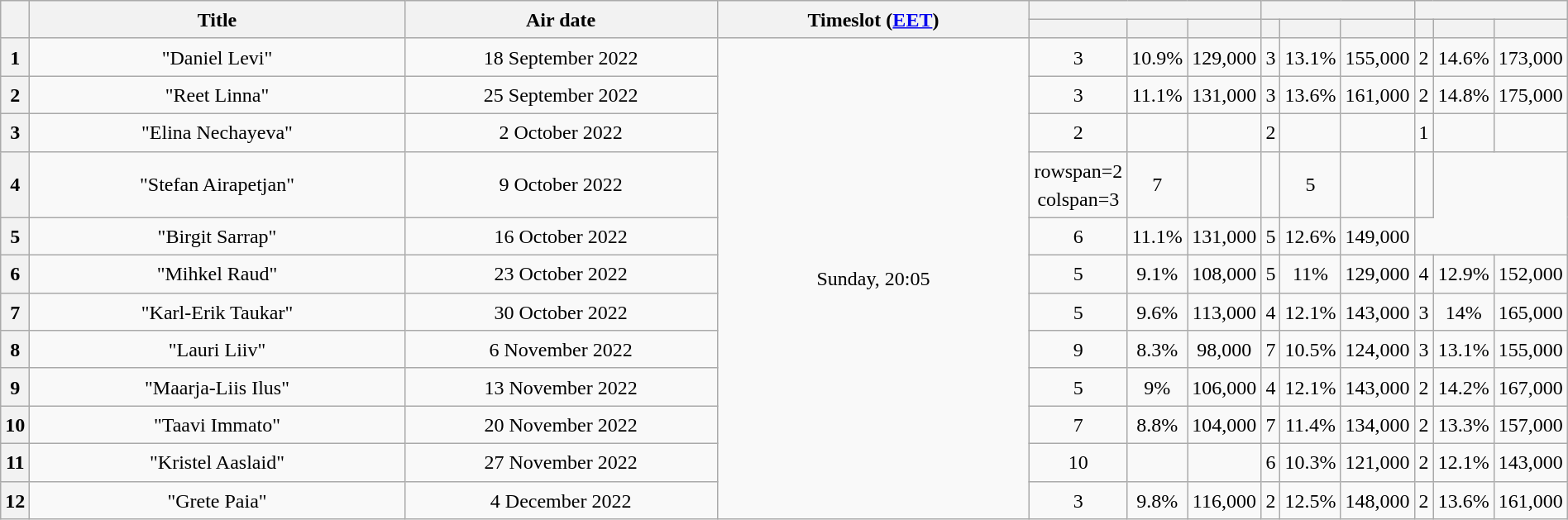<table class="sortable wikitable plainrowheaders mw-collapsible" style="text-align:center; line-height:23px; width:100%;">
<tr>
<th rowspan=2 class="unsortable"></th>
<th width=24% rowspan=2 class="unsortable">Title</th>
<th width=20% rowspan=2 class="unsortable">Air date</th>
<th width=20% rowspan=2 class="unsortable">Timeslot (<a href='#'>EET</a>)</th>
<th colspan=3></th>
<th colspan=3></th>
<th colspan=3></th>
</tr>
<tr>
<th class="unsortable"></th>
<th></th>
<th></th>
<th class="unsortable"></th>
<th></th>
<th></th>
<th class="unsortable"></th>
<th></th>
<th></th>
</tr>
<tr>
<th>1</th>
<td>"Daniel Levi"</td>
<td>18 September 2022</td>
<td rowspan="12">Sunday, 20:05</td>
<td>3</td>
<td>10.9%</td>
<td>129,000</td>
<td>3</td>
<td>13.1%</td>
<td>155,000</td>
<td>2</td>
<td>14.6%</td>
<td>173,000</td>
</tr>
<tr>
<th>2</th>
<td>"Reet Linna"</td>
<td>25 September 2022</td>
<td>3</td>
<td>11.1%</td>
<td>131,000</td>
<td>3</td>
<td>13.6%</td>
<td>161,000</td>
<td>2</td>
<td>14.8%</td>
<td>175,000</td>
</tr>
<tr>
<th>3</th>
<td>"Elina Nechayeva"</td>
<td>2 October 2022</td>
<td>2</td>
<td></td>
<td></td>
<td>2</td>
<td></td>
<td></td>
<td>1</td>
<td></td>
<td></td>
</tr>
<tr>
<th>4</th>
<td>"Stefan Airapetjan"</td>
<td>9 October 2022</td>
<td>rowspan=2 colspan=3 </td>
<td>7</td>
<td></td>
<td></td>
<td>5</td>
<td></td>
<td></td>
</tr>
<tr>
<th>5</th>
<td>"Birgit Sarrap"</td>
<td>16 October 2022</td>
<td>6</td>
<td>11.1%</td>
<td>131,000</td>
<td>5</td>
<td>12.6%</td>
<td>149,000</td>
</tr>
<tr>
<th>6</th>
<td>"Mihkel Raud"</td>
<td>23 October 2022</td>
<td>5</td>
<td>9.1%</td>
<td>108,000</td>
<td>5</td>
<td>11%</td>
<td>129,000</td>
<td>4</td>
<td>12.9%</td>
<td>152,000</td>
</tr>
<tr>
<th>7</th>
<td>"Karl-Erik Taukar"</td>
<td>30 October 2022</td>
<td>5</td>
<td>9.6%</td>
<td>113,000</td>
<td>4</td>
<td>12.1%</td>
<td>143,000</td>
<td>3</td>
<td>14%</td>
<td>165,000</td>
</tr>
<tr>
<th>8</th>
<td>"Lauri Liiv"</td>
<td>6 November 2022</td>
<td>9</td>
<td>8.3%</td>
<td>98,000</td>
<td>7</td>
<td>10.5%</td>
<td>124,000</td>
<td>3</td>
<td>13.1%</td>
<td>155,000</td>
</tr>
<tr>
<th>9</th>
<td>"Maarja-Liis Ilus"</td>
<td>13 November 2022</td>
<td>5</td>
<td>9%</td>
<td>106,000</td>
<td>4</td>
<td>12.1%</td>
<td>143,000</td>
<td>2</td>
<td>14.2%</td>
<td>167,000</td>
</tr>
<tr>
<th>10</th>
<td>"Taavi Immato"</td>
<td>20 November 2022</td>
<td>7</td>
<td>8.8%</td>
<td>104,000</td>
<td>7</td>
<td>11.4%</td>
<td>134,000</td>
<td>2</td>
<td>13.3%</td>
<td>157,000</td>
</tr>
<tr>
<th>11</th>
<td>"Kristel Aaslaid"</td>
<td>27 November 2022</td>
<td>10</td>
<td></td>
<td></td>
<td>6</td>
<td>10.3%</td>
<td>121,000</td>
<td>2</td>
<td>12.1%</td>
<td>143,000</td>
</tr>
<tr>
<th>12</th>
<td>"Grete Paia"</td>
<td>4 December 2022</td>
<td>3</td>
<td>9.8%</td>
<td>116,000</td>
<td>2</td>
<td>12.5%</td>
<td>148,000</td>
<td>2</td>
<td>13.6%</td>
<td>161,000</td>
</tr>
</table>
